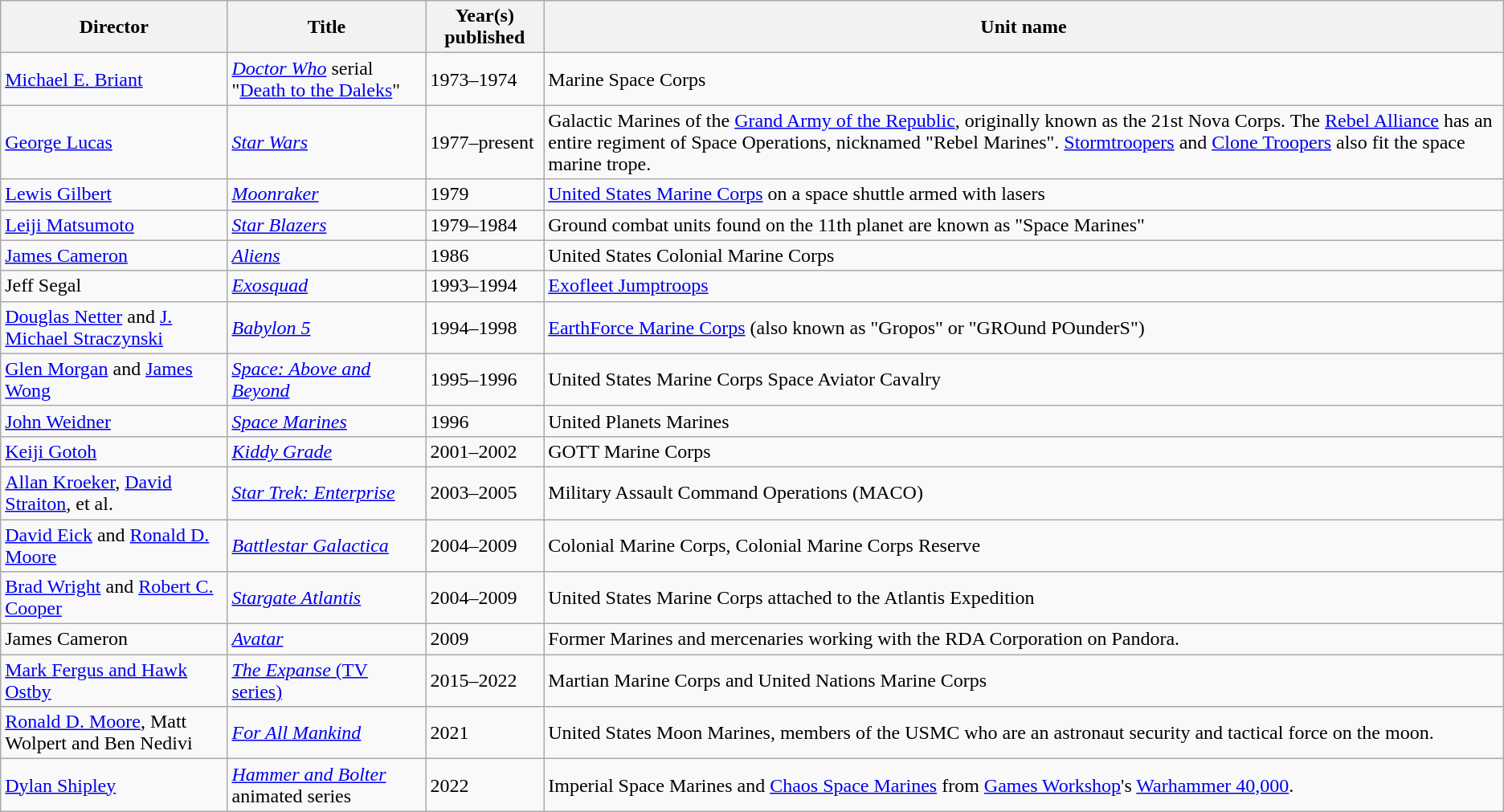<table class="wikitable">
<tr>
<th>Director</th>
<th>Title</th>
<th>Year(s) published</th>
<th>Unit name</th>
</tr>
<tr>
<td><a href='#'>Michael E. Briant</a></td>
<td><em><a href='#'>Doctor Who</a></em> serial "<a href='#'>Death to the Daleks</a>"</td>
<td>1973–1974</td>
<td>Marine Space Corps</td>
</tr>
<tr>
<td><a href='#'>George Lucas</a></td>
<td><em><a href='#'>Star Wars</a></em></td>
<td>1977–present</td>
<td>Galactic Marines of the <a href='#'>Grand Army of the Republic</a>, originally known as the 21st Nova Corps. The <a href='#'>Rebel Alliance</a> has an entire regiment of Space Operations, nicknamed "Rebel Marines". <a href='#'>Stormtroopers</a> and <a href='#'>Clone Troopers</a> also fit the space marine trope.</td>
</tr>
<tr>
<td><a href='#'>Lewis Gilbert</a></td>
<td><em><a href='#'>Moonraker</a></em></td>
<td>1979</td>
<td><a href='#'>United States Marine Corps</a> on a space shuttle armed with lasers</td>
</tr>
<tr>
<td><a href='#'>Leiji Matsumoto</a></td>
<td><em><a href='#'>Star Blazers</a></em></td>
<td>1979–1984</td>
<td>Ground combat units found on the 11th planet are known as "Space Marines"</td>
</tr>
<tr>
<td><a href='#'>James Cameron</a></td>
<td><em><a href='#'>Aliens</a></em></td>
<td>1986</td>
<td>United States Colonial Marine Corps</td>
</tr>
<tr>
<td>Jeff Segal</td>
<td><em><a href='#'>Exosquad</a></em></td>
<td>1993–1994</td>
<td><a href='#'>Exofleet Jumptroops</a></td>
</tr>
<tr>
<td><a href='#'>Douglas Netter</a> and <a href='#'>J. Michael Straczynski</a></td>
<td><em><a href='#'>Babylon 5</a></em></td>
<td>1994–1998</td>
<td><a href='#'>EarthForce Marine Corps</a> (also known as "Gropos" or "GROund POunderS")</td>
</tr>
<tr>
<td><a href='#'>Glen Morgan</a> and <a href='#'>James Wong</a></td>
<td><em><a href='#'>Space: Above and Beyond</a></em></td>
<td>1995–1996</td>
<td>United States Marine Corps Space Aviator Cavalry</td>
</tr>
<tr>
<td><a href='#'>John Weidner</a></td>
<td><em><a href='#'>Space Marines</a></em></td>
<td>1996</td>
<td>United Planets Marines</td>
</tr>
<tr>
<td><a href='#'>Keiji Gotoh</a></td>
<td><em><a href='#'>Kiddy Grade</a></em></td>
<td>2001–2002</td>
<td>GOTT Marine Corps</td>
</tr>
<tr>
<td><a href='#'>Allan Kroeker</a>, <a href='#'>David Straiton</a>, et al.</td>
<td><em><a href='#'>Star Trek: Enterprise</a></em></td>
<td>2003–2005</td>
<td>Military Assault Command Operations (MACO)</td>
</tr>
<tr>
<td><a href='#'>David Eick</a> and <a href='#'>Ronald D. Moore</a></td>
<td><em><a href='#'>Battlestar Galactica</a></em></td>
<td>2004–2009</td>
<td>Colonial Marine Corps, Colonial Marine Corps Reserve</td>
</tr>
<tr>
<td><a href='#'>Brad Wright</a> and <a href='#'>Robert C. Cooper</a></td>
<td><em><a href='#'>Stargate Atlantis</a></em></td>
<td>2004–2009</td>
<td>United States Marine Corps attached to the Atlantis Expedition</td>
</tr>
<tr>
<td>James Cameron</td>
<td><em><a href='#'>Avatar</a></em></td>
<td>2009</td>
<td>Former Marines and mercenaries working with the RDA Corporation on Pandora.</td>
</tr>
<tr>
<td><a href='#'>Mark Fergus and Hawk Ostby</a></td>
<td><a href='#'><em>The Expanse</em> (TV series)</a></td>
<td>2015–2022</td>
<td>Martian Marine Corps and United Nations Marine Corps</td>
</tr>
<tr>
<td><a href='#'>Ronald D. Moore</a>, Matt Wolpert and Ben Nedivi</td>
<td><em><a href='#'>For All Mankind</a></em></td>
<td>2021</td>
<td>United States Moon Marines, members of the USMC who are an astronaut security and tactical force on the moon.</td>
</tr>
<tr>
<td><a href='#'>Dylan Shipley</a></td>
<td><em><a href='#'>Hammer and Bolter</a></em> animated series</td>
<td>2022</td>
<td>Imperial Space Marines and <a href='#'>Chaos Space Marines</a> from <a href='#'>Games Workshop</a>'s <a href='#'>Warhammer 40,000</a>.</td>
</tr>
</table>
